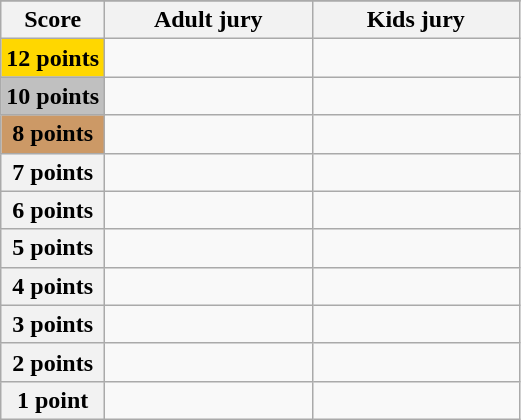<table class="wikitable">
<tr>
</tr>
<tr>
<th scope="col" width="20%">Score</th>
<th scope="col" width="40%">Adult jury</th>
<th scope="col" width="40%">Kids jury</th>
</tr>
<tr>
<th scope="row" style="background:gold">12 points</th>
<td></td>
<td></td>
</tr>
<tr>
<th scope="row" style="background:silver">10 points</th>
<td></td>
<td></td>
</tr>
<tr>
<th scope="row" style="background:#CC9966">8 points</th>
<td></td>
<td></td>
</tr>
<tr>
<th scope="row">7 points</th>
<td></td>
<td></td>
</tr>
<tr>
<th scope="row">6 points</th>
<td></td>
<td></td>
</tr>
<tr>
<th scope="row">5 points</th>
<td></td>
<td></td>
</tr>
<tr>
<th scope="row">4 points</th>
<td></td>
<td></td>
</tr>
<tr>
<th scope="row">3 points</th>
<td></td>
<td></td>
</tr>
<tr>
<th scope="row">2 points</th>
<td></td>
<td></td>
</tr>
<tr>
<th scope="row">1 point</th>
<td></td>
<td></td>
</tr>
</table>
